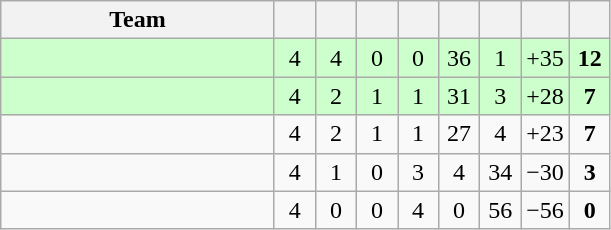<table class="wikitable" style="text-align: center;">
<tr>
<th width=175>Team</th>
<th width=20></th>
<th width=20></th>
<th width=20></th>
<th width=20></th>
<th width=20></th>
<th width=20></th>
<th width=20></th>
<th width=20></th>
</tr>
<tr bgcolor=#ccffcc>
<td style="text-align:left;"></td>
<td>4</td>
<td>4</td>
<td>0</td>
<td>0</td>
<td>36</td>
<td>1</td>
<td>+35</td>
<td><strong>12</strong></td>
</tr>
<tr bgcolor=#ccffcc>
<td style="text-align:left;"></td>
<td>4</td>
<td>2</td>
<td>1</td>
<td>1</td>
<td>31</td>
<td>3</td>
<td>+28</td>
<td><strong>7</strong></td>
</tr>
<tr>
<td style="text-align:left;"></td>
<td>4</td>
<td>2</td>
<td>1</td>
<td>1</td>
<td>27</td>
<td>4</td>
<td>+23</td>
<td><strong>7</strong></td>
</tr>
<tr>
<td style="text-align:left;"></td>
<td>4</td>
<td>1</td>
<td>0</td>
<td>3</td>
<td>4</td>
<td>34</td>
<td>−30</td>
<td><strong>3</strong></td>
</tr>
<tr>
<td style="text-align:left;"></td>
<td>4</td>
<td>0</td>
<td>0</td>
<td>4</td>
<td>0</td>
<td>56</td>
<td>−56</td>
<td><strong>0</strong></td>
</tr>
</table>
